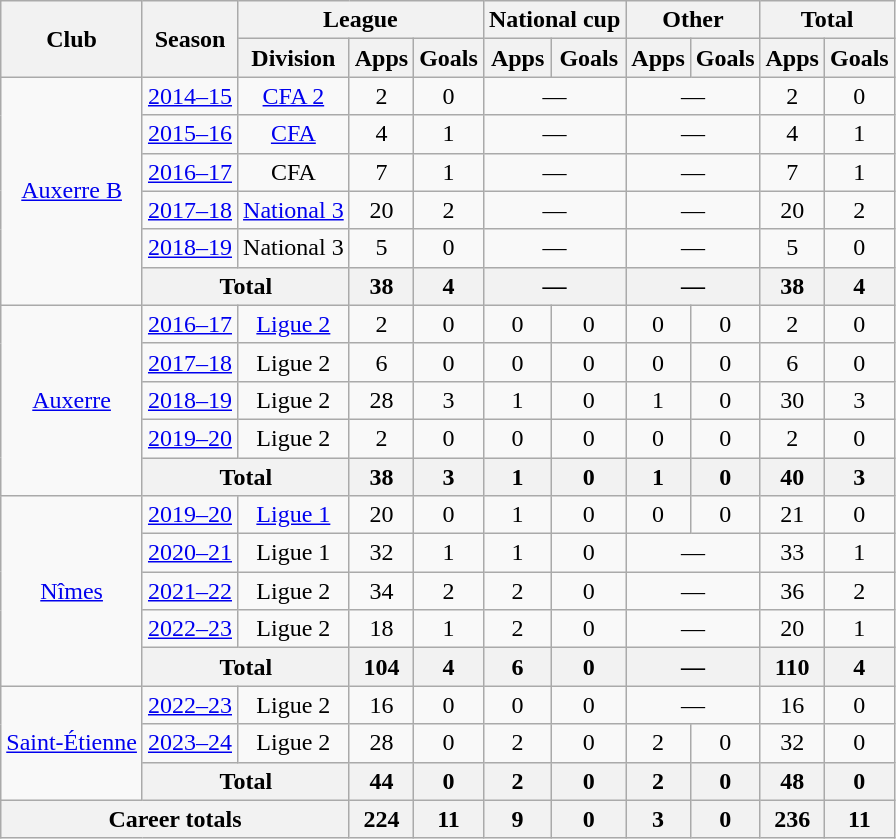<table class="wikitable" style="text-align:center">
<tr>
<th rowspan="2">Club</th>
<th rowspan="2">Season</th>
<th colspan="3">League</th>
<th colspan="2">National cup</th>
<th colspan="2">Other</th>
<th colspan="2">Total</th>
</tr>
<tr>
<th>Division</th>
<th>Apps</th>
<th>Goals</th>
<th>Apps</th>
<th>Goals</th>
<th>Apps</th>
<th>Goals</th>
<th>Apps</th>
<th>Goals</th>
</tr>
<tr>
<td rowspan="6"><a href='#'>Auxerre B</a></td>
<td><a href='#'>2014–15</a></td>
<td><a href='#'>CFA 2</a></td>
<td>2</td>
<td>0</td>
<td colspan="2">—</td>
<td colspan="2">—</td>
<td>2</td>
<td>0</td>
</tr>
<tr>
<td><a href='#'>2015–16</a></td>
<td><a href='#'>CFA</a></td>
<td>4</td>
<td>1</td>
<td colspan="2">—</td>
<td colspan="2">—</td>
<td>4</td>
<td>1</td>
</tr>
<tr>
<td><a href='#'>2016–17</a></td>
<td>CFA</td>
<td>7</td>
<td>1</td>
<td colspan="2">—</td>
<td colspan="2">—</td>
<td>7</td>
<td>1</td>
</tr>
<tr>
<td><a href='#'>2017–18</a></td>
<td><a href='#'>National 3</a></td>
<td>20</td>
<td>2</td>
<td colspan="2">—</td>
<td colspan="2">—</td>
<td>20</td>
<td>2</td>
</tr>
<tr>
<td><a href='#'>2018–19</a></td>
<td>National 3</td>
<td>5</td>
<td>0</td>
<td colspan="2">—</td>
<td colspan="2">—</td>
<td>5</td>
<td>0</td>
</tr>
<tr>
<th colspan="2">Total</th>
<th>38</th>
<th>4</th>
<th colspan="2">—</th>
<th colspan="2">—</th>
<th>38</th>
<th>4</th>
</tr>
<tr>
<td rowspan="5"><a href='#'>Auxerre</a></td>
<td><a href='#'>2016–17</a></td>
<td><a href='#'>Ligue 2</a></td>
<td>2</td>
<td>0</td>
<td>0</td>
<td>0</td>
<td>0</td>
<td>0</td>
<td>2</td>
<td>0</td>
</tr>
<tr>
<td><a href='#'>2017–18</a></td>
<td>Ligue 2</td>
<td>6</td>
<td>0</td>
<td>0</td>
<td>0</td>
<td>0</td>
<td>0</td>
<td>6</td>
<td>0</td>
</tr>
<tr>
<td><a href='#'>2018–19</a></td>
<td>Ligue 2</td>
<td>28</td>
<td>3</td>
<td>1</td>
<td>0</td>
<td>1</td>
<td>0</td>
<td>30</td>
<td>3</td>
</tr>
<tr>
<td><a href='#'>2019–20</a></td>
<td>Ligue 2</td>
<td>2</td>
<td>0</td>
<td>0</td>
<td>0</td>
<td>0</td>
<td>0</td>
<td>2</td>
<td>0</td>
</tr>
<tr>
<th colspan="2">Total</th>
<th>38</th>
<th>3</th>
<th>1</th>
<th>0</th>
<th>1</th>
<th>0</th>
<th>40</th>
<th>3</th>
</tr>
<tr>
<td rowspan="5"><a href='#'>Nîmes</a></td>
<td><a href='#'>2019–20</a></td>
<td><a href='#'>Ligue 1</a></td>
<td>20</td>
<td>0</td>
<td>1</td>
<td>0</td>
<td>0</td>
<td>0</td>
<td>21</td>
<td>0</td>
</tr>
<tr>
<td><a href='#'>2020–21</a></td>
<td>Ligue 1</td>
<td>32</td>
<td>1</td>
<td>1</td>
<td>0</td>
<td colspan="2">—</td>
<td>33</td>
<td>1</td>
</tr>
<tr>
<td><a href='#'>2021–22</a></td>
<td>Ligue 2</td>
<td>34</td>
<td>2</td>
<td>2</td>
<td>0</td>
<td colspan="2">—</td>
<td>36</td>
<td>2</td>
</tr>
<tr>
<td><a href='#'>2022–23</a></td>
<td>Ligue 2</td>
<td>18</td>
<td>1</td>
<td>2</td>
<td>0</td>
<td colspan="2">—</td>
<td>20</td>
<td>1</td>
</tr>
<tr>
<th colspan="2">Total</th>
<th>104</th>
<th>4</th>
<th>6</th>
<th>0</th>
<th colspan="2">—</th>
<th>110</th>
<th>4</th>
</tr>
<tr>
<td rowspan="3"><a href='#'>Saint-Étienne</a></td>
<td><a href='#'>2022–23</a></td>
<td>Ligue 2</td>
<td>16</td>
<td>0</td>
<td>0</td>
<td>0</td>
<td colspan="2">—</td>
<td>16</td>
<td>0</td>
</tr>
<tr>
<td><a href='#'>2023–24</a></td>
<td>Ligue 2</td>
<td>28</td>
<td>0</td>
<td>2</td>
<td>0</td>
<td>2</td>
<td>0</td>
<td>32</td>
<td>0</td>
</tr>
<tr>
<th colspan="2">Total</th>
<th>44</th>
<th>0</th>
<th>2</th>
<th>0</th>
<th>2</th>
<th>0</th>
<th>48</th>
<th>0</th>
</tr>
<tr>
<th colspan="3">Career totals</th>
<th>224</th>
<th>11</th>
<th>9</th>
<th>0</th>
<th>3</th>
<th>0</th>
<th>236</th>
<th>11</th>
</tr>
</table>
